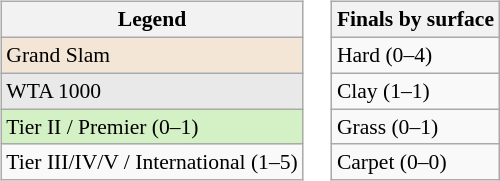<table>
<tr valign=top>
<td><br><table class="wikitable sortable" style=font-size:90%>
<tr>
<th>Legend</th>
</tr>
<tr style="background:#f3e6d7;">
<td>Grand Slam</td>
</tr>
<tr style="background:#e9e9e9;">
<td>WTA 1000</td>
</tr>
<tr style="background:#d4f1c5;">
<td>Tier II / Premier (0–1)</td>
</tr>
<tr>
<td>Tier III/IV/V / International (1–5)</td>
</tr>
</table>
</td>
<td><br><table class="wikitable sortable" style=font-size:90%>
<tr>
<th>Finals by surface</th>
</tr>
<tr>
<td>Hard (0–4)</td>
</tr>
<tr>
<td>Clay (1–1)</td>
</tr>
<tr>
<td>Grass (0–1)</td>
</tr>
<tr>
<td>Carpet (0–0)</td>
</tr>
</table>
</td>
</tr>
</table>
